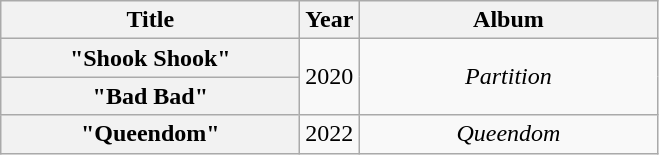<table class="wikitable plainrowheaders" style="text-align:center;">
<tr>
<th scope="col" style="width:12em;">Title</th>
<th scope="col" style="width:1em;">Year</th>
<th scope="col" style="width:12em;">Album</th>
</tr>
<tr>
<th scope="row">"Shook Shook"</th>
<td rowspan="2">2020</td>
<td rowspan="2"><em>Partition</em></td>
</tr>
<tr>
<th scope="row">"Bad Bad"</th>
</tr>
<tr>
<th scope="row">"Queendom"</th>
<td>2022</td>
<td><em>Queendom</em></td>
</tr>
</table>
